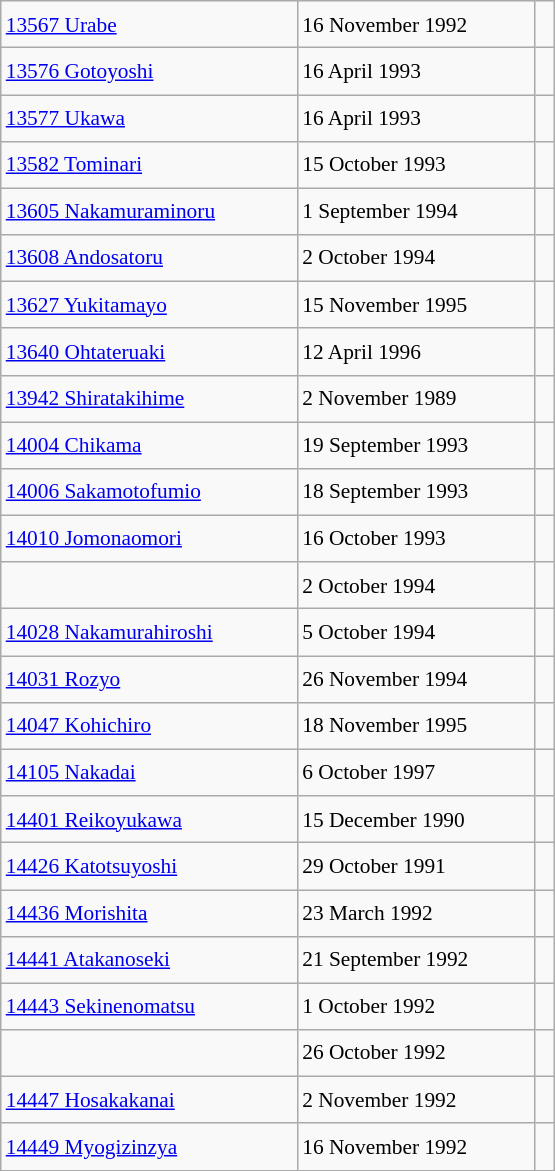<table class="wikitable" style="font-size: 89%; float: left; width: 26em; margin-right: 1em; line-height: 1.65em">
<tr>
<td><a href='#'>13567 Urabe</a></td>
<td>16 November 1992</td>
<td><small></small> </td>
</tr>
<tr>
<td><a href='#'>13576 Gotoyoshi</a></td>
<td>16 April 1993</td>
<td><small></small> </td>
</tr>
<tr>
<td><a href='#'>13577 Ukawa</a></td>
<td>16 April 1993</td>
<td><small></small> </td>
</tr>
<tr>
<td><a href='#'>13582 Tominari</a></td>
<td>15 October 1993</td>
<td><small></small> </td>
</tr>
<tr>
<td><a href='#'>13605 Nakamuraminoru</a></td>
<td>1 September 1994</td>
<td><small></small> </td>
</tr>
<tr>
<td><a href='#'>13608 Andosatoru</a></td>
<td>2 October 1994</td>
<td><small></small> </td>
</tr>
<tr>
<td><a href='#'>13627 Yukitamayo</a></td>
<td>15 November 1995</td>
<td><small></small> </td>
</tr>
<tr>
<td><a href='#'>13640 Ohtateruaki</a></td>
<td>12 April 1996</td>
<td><small></small> </td>
</tr>
<tr>
<td><a href='#'>13942 Shiratakihime</a></td>
<td>2 November 1989</td>
<td><small></small> </td>
</tr>
<tr>
<td><a href='#'>14004 Chikama</a></td>
<td>19 September 1993</td>
<td><small></small> </td>
</tr>
<tr>
<td><a href='#'>14006 Sakamotofumio</a></td>
<td>18 September 1993</td>
<td><small></small> </td>
</tr>
<tr>
<td><a href='#'>14010 Jomonaomori</a></td>
<td>16 October 1993</td>
<td><small></small> </td>
</tr>
<tr>
<td></td>
<td>2 October 1994</td>
<td><small></small> </td>
</tr>
<tr>
<td><a href='#'>14028 Nakamurahiroshi</a></td>
<td>5 October 1994</td>
<td><small></small> </td>
</tr>
<tr>
<td><a href='#'>14031 Rozyo</a></td>
<td>26 November 1994</td>
<td><small></small> </td>
</tr>
<tr>
<td><a href='#'>14047 Kohichiro</a></td>
<td>18 November 1995</td>
<td><small></small> </td>
</tr>
<tr>
<td><a href='#'>14105 Nakadai</a></td>
<td>6 October 1997</td>
<td><small></small> </td>
</tr>
<tr>
<td><a href='#'>14401 Reikoyukawa</a></td>
<td>15 December 1990</td>
<td><small></small> </td>
</tr>
<tr>
<td><a href='#'>14426 Katotsuyoshi</a></td>
<td>29 October 1991</td>
<td><small></small> </td>
</tr>
<tr>
<td><a href='#'>14436 Morishita</a></td>
<td>23 March 1992</td>
<td><small></small> </td>
</tr>
<tr>
<td><a href='#'>14441 Atakanoseki</a></td>
<td>21 September 1992</td>
<td><small></small> </td>
</tr>
<tr>
<td><a href='#'>14443 Sekinenomatsu</a></td>
<td>1 October 1992</td>
<td><small></small> </td>
</tr>
<tr>
<td></td>
<td>26 October 1992</td>
<td><small></small> </td>
</tr>
<tr>
<td><a href='#'>14447 Hosakakanai</a></td>
<td>2 November 1992</td>
<td><small></small> </td>
</tr>
<tr>
<td><a href='#'>14449 Myogizinzya</a></td>
<td>16 November 1992</td>
<td><small></small> </td>
</tr>
</table>
